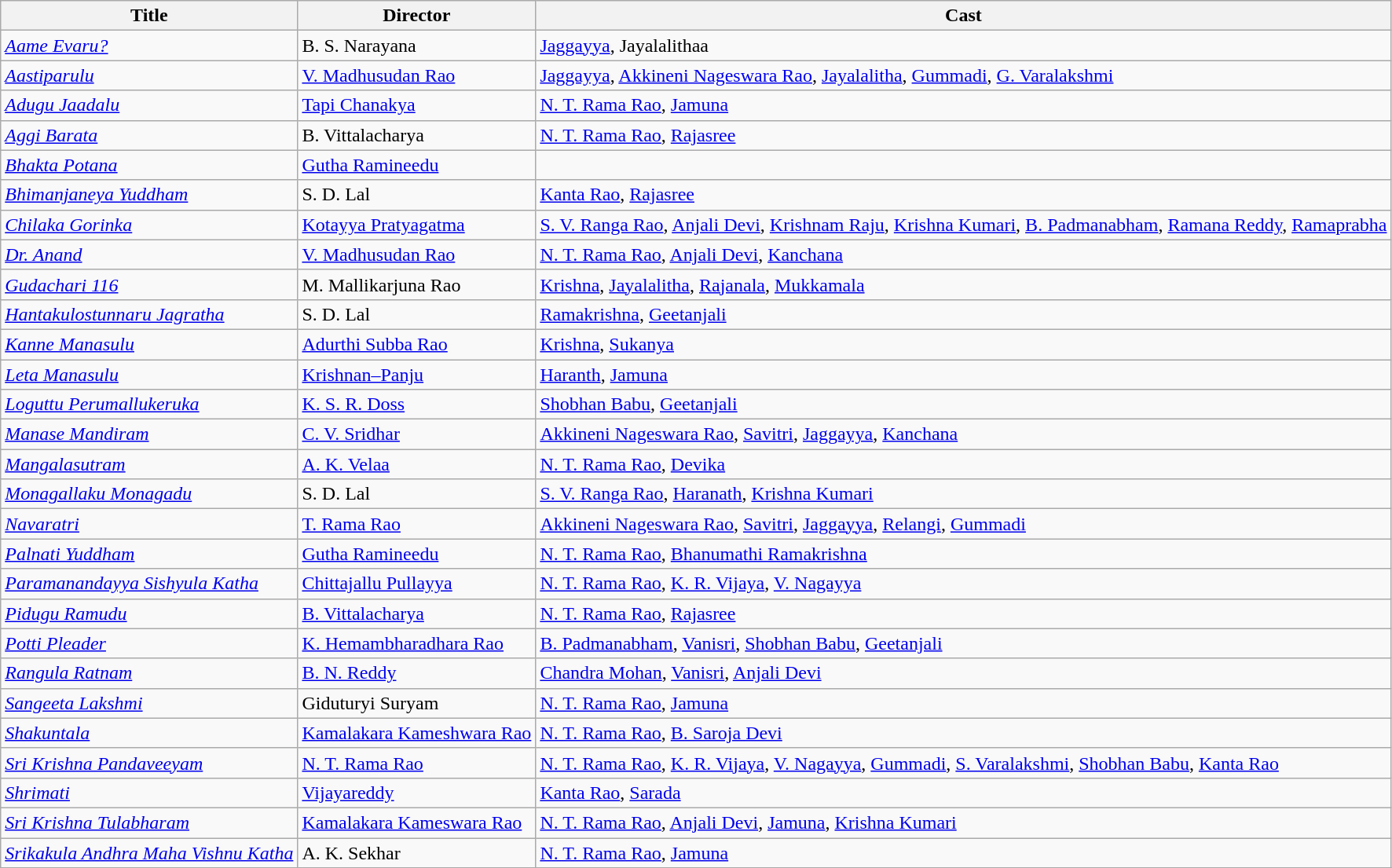<table class="wikitable">
<tr>
<th>Title</th>
<th>Director</th>
<th>Cast</th>
</tr>
<tr>
<td><em><a href='#'>Aame Evaru?</a></em></td>
<td>B. S. Narayana</td>
<td><a href='#'>Jaggayya</a>, Jayalalithaa</td>
</tr>
<tr>
<td><em><a href='#'>Aastiparulu</a></em></td>
<td><a href='#'>V. Madhusudan Rao</a></td>
<td><a href='#'>Jaggayya</a>, <a href='#'>Akkineni Nageswara Rao</a>, <a href='#'>Jayalalitha</a>, <a href='#'>Gummadi</a>, <a href='#'>G. Varalakshmi</a></td>
</tr>
<tr>
<td><em><a href='#'>Adugu Jaadalu</a></em></td>
<td><a href='#'>Tapi Chanakya</a></td>
<td><a href='#'>N. T. Rama Rao</a>, <a href='#'>Jamuna</a></td>
</tr>
<tr>
<td><em><a href='#'>Aggi Barata</a></em></td>
<td>B. Vittalacharya</td>
<td><a href='#'>N. T. Rama Rao</a>, <a href='#'>Rajasree</a></td>
</tr>
<tr>
<td><em><a href='#'>Bhakta Potana</a></em></td>
<td><a href='#'>Gutha Ramineedu</a></td>
<td></td>
</tr>
<tr>
<td><em><a href='#'>Bhimanjaneya Yuddham</a></em></td>
<td>S. D. Lal</td>
<td><a href='#'>Kanta Rao</a>, <a href='#'>Rajasree</a></td>
</tr>
<tr>
<td><em><a href='#'>Chilaka Gorinka</a></em></td>
<td><a href='#'>Kotayya Pratyagatma</a></td>
<td><a href='#'>S. V. Ranga Rao</a>, <a href='#'>Anjali Devi</a>, <a href='#'>Krishnam Raju</a>, <a href='#'>Krishna Kumari</a>, <a href='#'>B. Padmanabham</a>, <a href='#'>Ramana Reddy</a>, <a href='#'>Ramaprabha</a></td>
</tr>
<tr>
<td><em><a href='#'>Dr. Anand</a></em></td>
<td><a href='#'>V. Madhusudan Rao</a></td>
<td><a href='#'>N. T. Rama Rao</a>, <a href='#'>Anjali Devi</a>, <a href='#'>Kanchana</a></td>
</tr>
<tr>
<td><em><a href='#'>Gudachari 116</a></em></td>
<td>M. Mallikarjuna Rao</td>
<td><a href='#'>Krishna</a>, <a href='#'>Jayalalitha</a>, <a href='#'>Rajanala</a>, <a href='#'>Mukkamala</a></td>
</tr>
<tr>
<td><em><a href='#'>Hantakulostunnaru Jagratha</a></em></td>
<td>S. D. Lal</td>
<td><a href='#'>Ramakrishna</a>, <a href='#'>Geetanjali</a></td>
</tr>
<tr>
<td><em><a href='#'>Kanne Manasulu</a></em></td>
<td><a href='#'>Adurthi Subba Rao</a></td>
<td><a href='#'>Krishna</a>, <a href='#'>Sukanya</a></td>
</tr>
<tr>
<td><em><a href='#'>Leta Manasulu</a></em></td>
<td><a href='#'>Krishnan–Panju</a></td>
<td><a href='#'>Haranth</a>, <a href='#'>Jamuna</a></td>
</tr>
<tr>
<td><em><a href='#'>Loguttu Perumallukeruka</a></em></td>
<td><a href='#'>K. S. R. Doss</a></td>
<td><a href='#'>Shobhan Babu</a>, <a href='#'>Geetanjali</a></td>
</tr>
<tr>
<td><em><a href='#'>Manase Mandiram</a></em></td>
<td><a href='#'>C. V. Sridhar</a></td>
<td><a href='#'>Akkineni Nageswara Rao</a>, <a href='#'>Savitri</a>, <a href='#'>Jaggayya</a>, <a href='#'>Kanchana</a></td>
</tr>
<tr>
<td><em><a href='#'>Mangalasutram</a></em></td>
<td><a href='#'>A. K. Velaa</a></td>
<td><a href='#'>N. T. Rama Rao</a>, <a href='#'>Devika</a></td>
</tr>
<tr>
<td><em><a href='#'>Monagallaku Monagadu</a></em></td>
<td>S. D. Lal</td>
<td><a href='#'>S. V. Ranga Rao</a>, <a href='#'>Haranath</a>, <a href='#'>Krishna Kumari</a></td>
</tr>
<tr>
<td><em><a href='#'>Navaratri</a></em></td>
<td><a href='#'>T. Rama Rao</a></td>
<td><a href='#'>Akkineni Nageswara Rao</a>, <a href='#'>Savitri</a>, <a href='#'>Jaggayya</a>, <a href='#'>Relangi</a>, <a href='#'>Gummadi</a></td>
</tr>
<tr>
<td><em><a href='#'>Palnati Yuddham</a></em></td>
<td><a href='#'>Gutha Ramineedu</a></td>
<td><a href='#'>N. T. Rama Rao</a>, <a href='#'>Bhanumathi Ramakrishna</a></td>
</tr>
<tr>
<td><em><a href='#'>Paramanandayya Sishyula Katha</a></em></td>
<td><a href='#'>Chittajallu Pullayya</a></td>
<td><a href='#'>N. T. Rama Rao</a>, <a href='#'>K. R. Vijaya</a>, <a href='#'>V. Nagayya</a></td>
</tr>
<tr>
<td><em><a href='#'>Pidugu Ramudu</a></em></td>
<td><a href='#'>B. Vittalacharya</a></td>
<td><a href='#'>N. T. Rama Rao</a>, <a href='#'>Rajasree</a></td>
</tr>
<tr>
<td><em><a href='#'>Potti Pleader</a></em></td>
<td><a href='#'>K. Hemambharadhara Rao</a></td>
<td><a href='#'>B. Padmanabham</a>, <a href='#'>Vanisri</a>, <a href='#'>Shobhan Babu</a>, <a href='#'>Geetanjali</a></td>
</tr>
<tr>
<td><em><a href='#'>Rangula Ratnam</a></em></td>
<td><a href='#'>B. N. Reddy</a></td>
<td><a href='#'>Chandra Mohan</a>, <a href='#'>Vanisri</a>, <a href='#'>Anjali Devi</a></td>
</tr>
<tr>
<td><em><a href='#'>Sangeeta Lakshmi</a></em></td>
<td>Giduturyi Suryam</td>
<td><a href='#'>N. T. Rama Rao</a>, <a href='#'>Jamuna</a></td>
</tr>
<tr>
<td><em><a href='#'>Shakuntala</a></em></td>
<td><a href='#'>Kamalakara Kameshwara Rao</a></td>
<td><a href='#'>N. T. Rama Rao</a>, <a href='#'>B. Saroja Devi</a></td>
</tr>
<tr>
<td><em><a href='#'>Sri Krishna Pandaveeyam</a></em></td>
<td><a href='#'>N. T. Rama Rao</a></td>
<td><a href='#'>N. T. Rama Rao</a>, <a href='#'>K. R. Vijaya</a>, <a href='#'>V. Nagayya</a>, <a href='#'>Gummadi</a>, <a href='#'>S. Varalakshmi</a>, <a href='#'>Shobhan Babu</a>, <a href='#'>Kanta Rao</a></td>
</tr>
<tr>
<td><em><a href='#'>Shrimati</a></em></td>
<td><a href='#'>Vijayareddy</a></td>
<td><a href='#'>Kanta Rao</a>, <a href='#'>Sarada</a></td>
</tr>
<tr>
<td><em><a href='#'>Sri Krishna Tulabharam</a></em></td>
<td><a href='#'>Kamalakara Kameswara Rao</a></td>
<td><a href='#'>N. T. Rama Rao</a>, <a href='#'>Anjali Devi</a>, <a href='#'>Jamuna</a>, <a href='#'>Krishna Kumari</a></td>
</tr>
<tr>
<td><em><a href='#'>Srikakula Andhra Maha Vishnu Katha</a></em></td>
<td>A. K. Sekhar</td>
<td><a href='#'>N. T. Rama Rao</a>, <a href='#'>Jamuna</a></td>
</tr>
<tr>
</tr>
</table>
